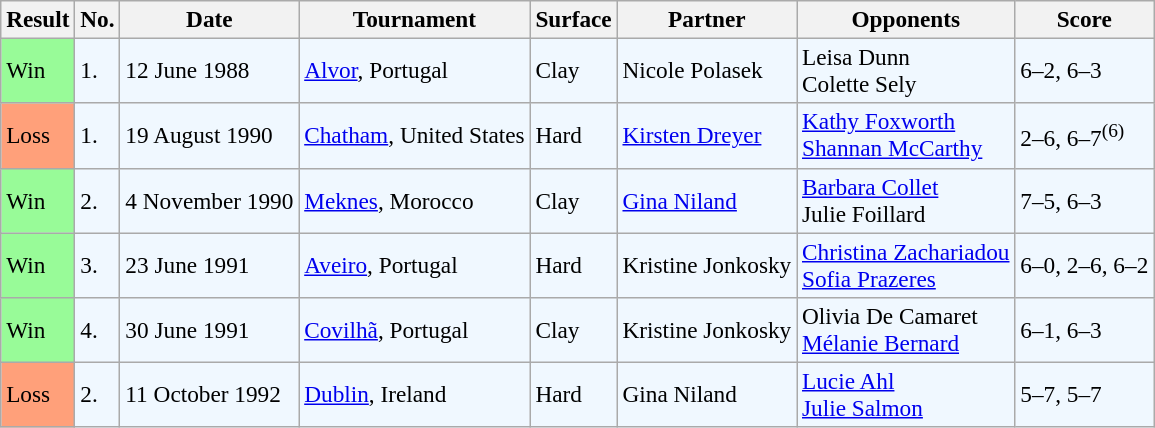<table class="sortable wikitable" style=font-size:97%>
<tr>
<th>Result</th>
<th>No.</th>
<th>Date</th>
<th>Tournament</th>
<th>Surface</th>
<th>Partner</th>
<th>Opponents</th>
<th>Score</th>
</tr>
<tr style="background:#f0f8ff;">
<td style="background:#98fb98;">Win</td>
<td>1.</td>
<td>12 June 1988</td>
<td><a href='#'>Alvor</a>, Portugal</td>
<td>Clay</td>
<td> Nicole Polasek</td>
<td> Leisa Dunn <br>  Colette Sely</td>
<td>6–2, 6–3</td>
</tr>
<tr style="background:#f0f8ff;">
<td style="background:#ffa07a;">Loss</td>
<td>1.</td>
<td>19 August 1990</td>
<td><a href='#'>Chatham</a>, United States</td>
<td>Hard</td>
<td> <a href='#'>Kirsten Dreyer</a></td>
<td> <a href='#'>Kathy Foxworth</a> <br>  <a href='#'>Shannan McCarthy</a></td>
<td>2–6, 6–7<sup>(6)</sup></td>
</tr>
<tr style="background:#f0f8ff;">
<td style="background:#98fb98;">Win</td>
<td>2.</td>
<td>4 November 1990</td>
<td><a href='#'>Meknes</a>, Morocco</td>
<td>Clay</td>
<td> <a href='#'>Gina Niland</a></td>
<td> <a href='#'>Barbara Collet</a> <br>  Julie Foillard</td>
<td>7–5, 6–3</td>
</tr>
<tr bgcolor="#f0f8ff">
<td style="background:#98fb98;">Win</td>
<td>3.</td>
<td>23 June 1991</td>
<td><a href='#'>Aveiro</a>, Portugal</td>
<td>Hard</td>
<td> Kristine Jonkosky</td>
<td> <a href='#'>Christina Zachariadou</a> <br>  <a href='#'>Sofia Prazeres</a></td>
<td>6–0, 2–6, 6–2</td>
</tr>
<tr style="background:#f0f8ff;">
<td style="background:#98fb98;">Win</td>
<td>4.</td>
<td>30 June 1991</td>
<td><a href='#'>Covilhã</a>, Portugal</td>
<td>Clay</td>
<td> Kristine Jonkosky</td>
<td> Olivia De Camaret <br>  <a href='#'>Mélanie Bernard</a></td>
<td>6–1, 6–3</td>
</tr>
<tr bgcolor=f0f8ff>
<td style="background:#ffa07a;">Loss</td>
<td>2.</td>
<td>11 October 1992</td>
<td><a href='#'>Dublin</a>, Ireland</td>
<td>Hard</td>
<td> Gina Niland</td>
<td> <a href='#'>Lucie Ahl</a> <br>  <a href='#'>Julie Salmon</a></td>
<td>5–7, 5–7</td>
</tr>
</table>
